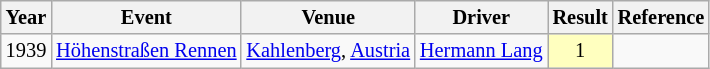<table class="wikitable" style="text-align:center; font-size:85%">
<tr>
<th>Year</th>
<th>Event</th>
<th>Venue</th>
<th>Driver</th>
<th>Result</th>
<th>Reference</th>
</tr>
<tr>
<td>1939</td>
<td><a href='#'>Höhenstraßen Rennen</a></td>
<td><a href='#'>Kahlenberg</a>, <a href='#'>Austria</a></td>
<td><a href='#'>Hermann Lang</a></td>
<td style="background:#FFFFBF;">1</td>
<td></td>
</tr>
</table>
